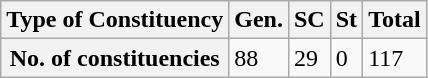<table class="wikitable sortable">
<tr>
<th><strong>Type of Constituency</strong></th>
<th>Gen.</th>
<th>SC</th>
<th>St</th>
<th>Total</th>
</tr>
<tr>
<th><strong>No. of constituencies</strong></th>
<td>88</td>
<td>29</td>
<td>0</td>
<td>117</td>
</tr>
</table>
